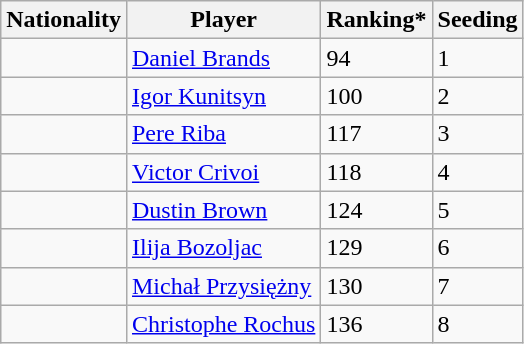<table class="wikitable" border="1">
<tr>
<th>Nationality</th>
<th>Player</th>
<th>Ranking*</th>
<th>Seeding</th>
</tr>
<tr>
<td></td>
<td><a href='#'>Daniel Brands</a></td>
<td>94</td>
<td>1</td>
</tr>
<tr>
<td></td>
<td><a href='#'>Igor Kunitsyn</a></td>
<td>100</td>
<td>2</td>
</tr>
<tr>
<td></td>
<td><a href='#'>Pere Riba</a></td>
<td>117</td>
<td>3</td>
</tr>
<tr>
<td></td>
<td><a href='#'>Victor Crivoi</a></td>
<td>118</td>
<td>4</td>
</tr>
<tr>
<td></td>
<td><a href='#'>Dustin Brown</a></td>
<td>124</td>
<td>5</td>
</tr>
<tr>
<td></td>
<td><a href='#'>Ilija Bozoljac</a></td>
<td>129</td>
<td>6</td>
</tr>
<tr>
<td></td>
<td><a href='#'>Michał Przysiężny</a></td>
<td>130</td>
<td>7</td>
</tr>
<tr>
<td></td>
<td><a href='#'>Christophe Rochus</a></td>
<td>136</td>
<td>8</td>
</tr>
</table>
